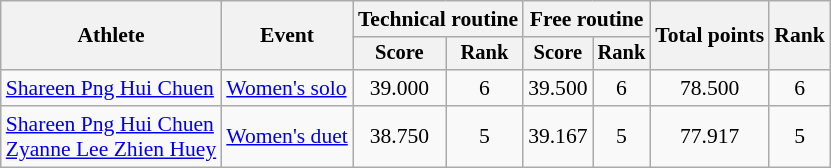<table class=wikitable style=font-size:90%>
<tr>
<th rowspan=2>Athlete</th>
<th rowspan=2>Event</th>
<th colspan=2>Technical routine</th>
<th colspan=2>Free routine</th>
<th rowspan=2>Total points</th>
<th rowspan=2>Rank</th>
</tr>
<tr style=font-size:95%>
<th>Score</th>
<th>Rank</th>
<th>Score</th>
<th>Rank</th>
</tr>
<tr align=center>
<td align=left><a href='#'>Shareen Png Hui Chuen</a></td>
<td align=left><a href='#'>Women's solo</a></td>
<td>39.000</td>
<td>6</td>
<td>39.500</td>
<td>6</td>
<td>78.500</td>
<td>6</td>
</tr>
<tr align=center>
<td align=left><a href='#'>Shareen Png Hui Chuen</a><br><a href='#'>Zyanne Lee Zhien Huey</a></td>
<td align=left><a href='#'>Women's duet</a></td>
<td>38.750</td>
<td>5</td>
<td>39.167</td>
<td>5</td>
<td>77.917</td>
<td>5</td>
</tr>
</table>
